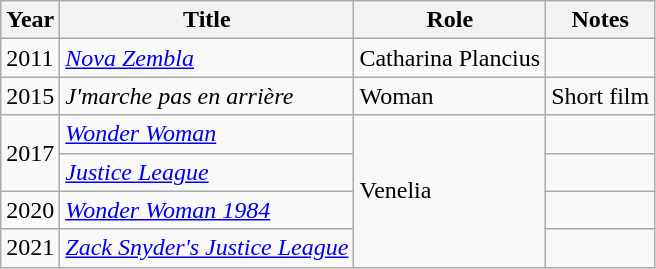<table class="wikitable">
<tr>
<th>Year</th>
<th>Title</th>
<th>Role</th>
<th>Notes</th>
</tr>
<tr>
<td>2011</td>
<td><em><a href='#'>Nova Zembla</a></em></td>
<td>Catharina Plancius</td>
<td></td>
</tr>
<tr>
<td>2015</td>
<td><em>J'marche pas en arrière</em></td>
<td>Woman</td>
<td>Short film</td>
</tr>
<tr>
<td rowspan="2">2017</td>
<td><em><a href='#'>Wonder Woman</a></em></td>
<td rowspan="4">Venelia</td>
<td></td>
</tr>
<tr>
<td><em><a href='#'>Justice League</a></em></td>
<td></td>
</tr>
<tr>
<td>2020</td>
<td><em><a href='#'>Wonder Woman 1984</a></em></td>
<td></td>
</tr>
<tr>
<td>2021</td>
<td><em><a href='#'>Zack Snyder's Justice League</a></em></td>
<td></td>
</tr>
</table>
